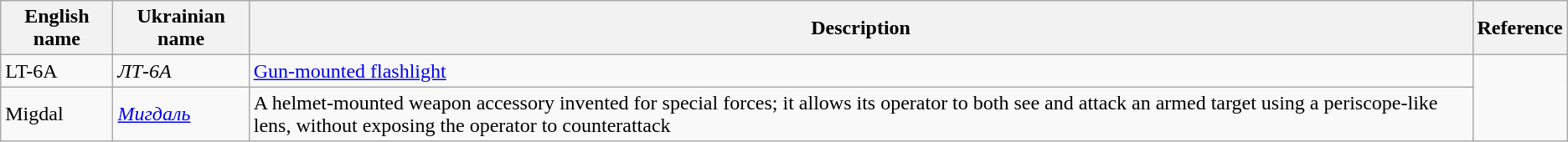<table class="wikitable">
<tr>
<th>English name</th>
<th>Ukrainian name</th>
<th>Description</th>
<th>Reference</th>
</tr>
<tr>
<td>LT-6A</td>
<td><em>ЛТ-6А</em></td>
<td><a href='#'>Gun-mounted flashlight</a></td>
<td rowspan="2"></td>
</tr>
<tr>
<td>Migdal</td>
<td><a href='#'><em>Мигдаль</em></a></td>
<td>A helmet-mounted weapon accessory invented for special forces; it allows its operator to both see and attack an armed target using a periscope-like lens, without exposing the operator to counterattack</td>
</tr>
</table>
